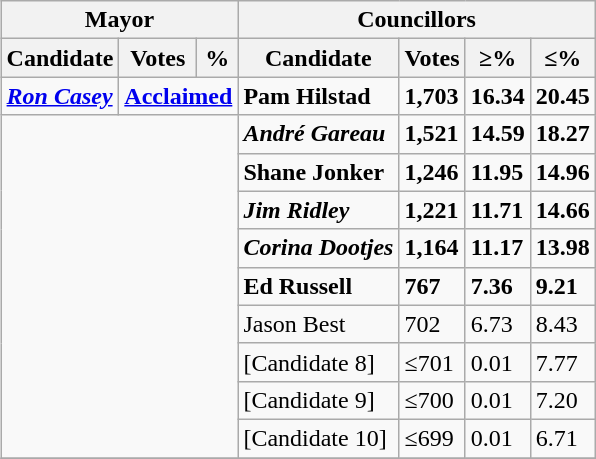<table class="wikitable collapsible collapsed" align="right">
<tr>
<th colspan=3>Mayor</th>
<th colspan=4>Councillors</th>
</tr>
<tr>
<th>Candidate</th>
<th>Votes</th>
<th>%</th>
<th>Candidate</th>
<th>Votes</th>
<th>≥%</th>
<th>≤%</th>
</tr>
<tr>
<td><strong><em><a href='#'>Ron Casey</a></em></strong></td>
<td colspan=2><strong><a href='#'>Acclaimed</a></strong></td>
<td><strong>Pam Hilstad</strong></td>
<td><strong>1,703</strong></td>
<td><strong>16.34</strong></td>
<td><strong>20.45</strong></td>
</tr>
<tr>
<td rowspan=9 colspan=3></td>
<td><strong><em>André Gareau</em></strong></td>
<td><strong>1,521</strong></td>
<td><strong>14.59</strong></td>
<td><strong>18.27</strong></td>
</tr>
<tr>
<td><strong>Shane Jonker</strong></td>
<td><strong>1,246</strong></td>
<td><strong>11.95</strong></td>
<td><strong>14.96</strong></td>
</tr>
<tr>
<td><strong><em>Jim Ridley</em></strong></td>
<td><strong>1,221</strong></td>
<td><strong>11.71</strong></td>
<td><strong>14.66</strong></td>
</tr>
<tr>
<td><strong><em>Corina Dootjes</em></strong></td>
<td><strong>1,164</strong></td>
<td><strong>11.17</strong></td>
<td><strong>13.98</strong></td>
</tr>
<tr>
<td><strong>Ed Russell</strong></td>
<td><strong>767</strong></td>
<td><strong>7.36</strong></td>
<td><strong>9.21</strong></td>
</tr>
<tr>
<td>Jason Best</td>
<td>702</td>
<td>6.73</td>
<td>8.43</td>
</tr>
<tr>
<td>[Candidate 8]</td>
<td>≤701</td>
<td>0.01</td>
<td>7.77</td>
</tr>
<tr>
<td>[Candidate 9]</td>
<td>≤700</td>
<td>0.01</td>
<td>7.20</td>
</tr>
<tr>
<td>[Candidate 10]</td>
<td>≤699</td>
<td>0.01</td>
<td>6.71</td>
</tr>
<tr>
</tr>
</table>
